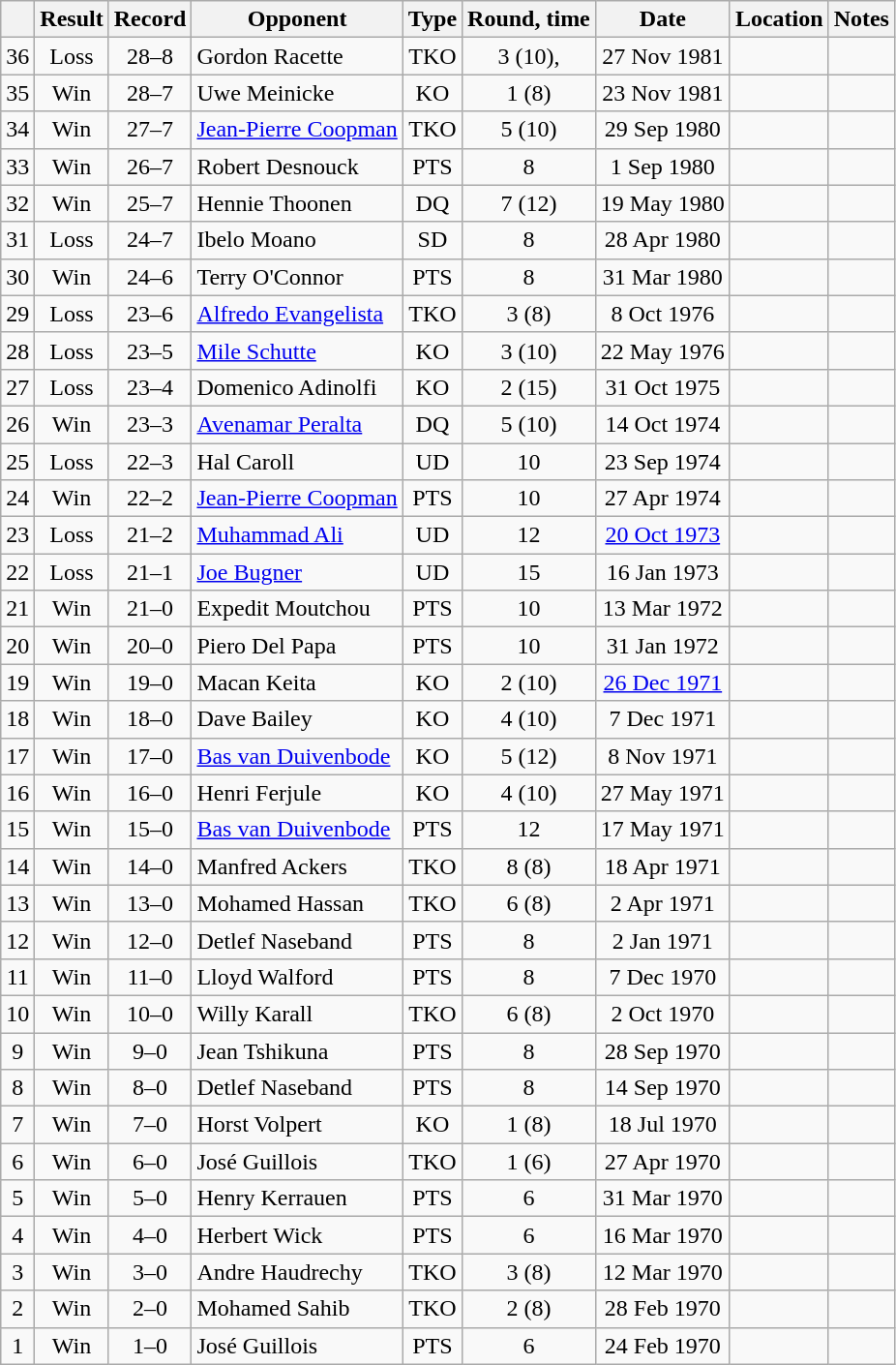<table class="wikitable" style="text-align:center">
<tr>
<th></th>
<th>Result</th>
<th>Record</th>
<th>Opponent</th>
<th>Type</th>
<th>Round, time</th>
<th>Date</th>
<th>Location</th>
<th>Notes</th>
</tr>
<tr>
<td>36</td>
<td>Loss</td>
<td>28–8</td>
<td style="text-align:left;">Gordon Racette</td>
<td>TKO</td>
<td>3 (10), </td>
<td>27 Nov 1981</td>
<td style="text-align:left;"></td>
<td></td>
</tr>
<tr>
<td>35</td>
<td>Win</td>
<td>28–7</td>
<td style="text-align:left;">Uwe Meinicke</td>
<td>KO</td>
<td>1 (8)</td>
<td>23 Nov 1981</td>
<td style="text-align:left;"></td>
<td></td>
</tr>
<tr>
<td>34</td>
<td>Win</td>
<td>27–7</td>
<td style="text-align:left;"><a href='#'>Jean-Pierre Coopman</a></td>
<td>TKO</td>
<td>5 (10)</td>
<td>29 Sep 1980</td>
<td style="text-align:left;"></td>
<td></td>
</tr>
<tr>
<td>33</td>
<td>Win</td>
<td>26–7</td>
<td style="text-align:left;">Robert Desnouck</td>
<td>PTS</td>
<td>8</td>
<td>1 Sep 1980</td>
<td style="text-align:left;"></td>
<td></td>
</tr>
<tr>
<td>32</td>
<td>Win</td>
<td>25–7</td>
<td style="text-align:left;">Hennie Thoonen</td>
<td>DQ</td>
<td>7 (12)</td>
<td>19 May 1980</td>
<td style="text-align:left;"></td>
<td style="text-align:left;"></td>
</tr>
<tr>
<td>31</td>
<td>Loss</td>
<td>24–7</td>
<td style="text-align:left;">Ibelo Moano</td>
<td>SD</td>
<td>8</td>
<td>28 Apr 1980</td>
<td style="text-align:left;"></td>
<td></td>
</tr>
<tr>
<td>30</td>
<td>Win</td>
<td>24–6</td>
<td style="text-align:left;">Terry O'Connor</td>
<td>PTS</td>
<td>8</td>
<td>31 Mar 1980</td>
<td style="text-align:left;"></td>
<td></td>
</tr>
<tr>
<td>29</td>
<td>Loss</td>
<td>23–6</td>
<td style="text-align:left;"><a href='#'>Alfredo Evangelista</a></td>
<td>TKO</td>
<td>3 (8)</td>
<td>8 Oct 1976</td>
<td style="text-align:left;"></td>
<td></td>
</tr>
<tr>
<td>28</td>
<td>Loss</td>
<td>23–5</td>
<td style="text-align:left;"><a href='#'>Mile Schutte</a></td>
<td>KO</td>
<td>3 (10)</td>
<td>22 May 1976</td>
<td style="text-align:left;"></td>
<td></td>
</tr>
<tr>
<td>27</td>
<td>Loss</td>
<td>23–4</td>
<td style="text-align:left;">Domenico Adinolfi</td>
<td>KO</td>
<td>2 (15)</td>
<td>31 Oct 1975</td>
<td style="text-align:left;"></td>
<td style="text-align:left;"></td>
</tr>
<tr>
<td>26</td>
<td>Win</td>
<td>23–3</td>
<td style="text-align:left;"><a href='#'>Avenamar Peralta</a></td>
<td>DQ</td>
<td>5 (10)</td>
<td>14 Oct 1974</td>
<td style="text-align:left;"></td>
<td></td>
</tr>
<tr>
<td>25</td>
<td>Loss</td>
<td>22–3</td>
<td style="text-align:left;">Hal Caroll</td>
<td>UD</td>
<td>10</td>
<td>23 Sep 1974</td>
<td style="text-align:left;"></td>
<td></td>
</tr>
<tr>
<td>24</td>
<td>Win</td>
<td>22–2</td>
<td style="text-align:left;"><a href='#'>Jean-Pierre Coopman</a></td>
<td>PTS</td>
<td>10</td>
<td>27 Apr 1974</td>
<td style="text-align:left;"></td>
<td></td>
</tr>
<tr>
<td>23</td>
<td>Loss</td>
<td>21–2</td>
<td style="text-align:left;"><a href='#'>Muhammad Ali</a></td>
<td>UD</td>
<td>12</td>
<td><a href='#'>20 Oct 1973</a></td>
<td style="text-align:left;"></td>
<td></td>
</tr>
<tr>
<td>22</td>
<td>Loss</td>
<td>21–1</td>
<td style="text-align:left;"><a href='#'>Joe Bugner</a></td>
<td>UD</td>
<td>15</td>
<td>16 Jan 1973</td>
<td style="text-align:left;"></td>
<td style="text-align:left;"></td>
</tr>
<tr>
<td>21</td>
<td>Win</td>
<td>21–0</td>
<td style="text-align:left;">Expedit Moutchou</td>
<td>PTS</td>
<td>10</td>
<td>13 Mar 1972</td>
<td style="text-align:left;"></td>
<td></td>
</tr>
<tr>
<td>20</td>
<td>Win</td>
<td>20–0</td>
<td style="text-align:left;">Piero Del Papa</td>
<td>PTS</td>
<td>10</td>
<td>31 Jan 1972</td>
<td style="text-align:left;"></td>
<td></td>
</tr>
<tr>
<td>19</td>
<td>Win</td>
<td>19–0</td>
<td style="text-align:left;">Macan Keita</td>
<td>KO</td>
<td>2 (10)</td>
<td><a href='#'>26 Dec 1971</a></td>
<td style="text-align:left;"></td>
<td></td>
</tr>
<tr>
<td>18</td>
<td>Win</td>
<td>18–0</td>
<td style="text-align:left;">Dave Bailey</td>
<td>KO</td>
<td>4 (10)</td>
<td>7 Dec 1971</td>
<td style="text-align:left;"></td>
<td></td>
</tr>
<tr>
<td>17</td>
<td>Win</td>
<td>17–0</td>
<td style="text-align:left;"><a href='#'>Bas van Duivenbode</a></td>
<td>KO</td>
<td>5 (12)</td>
<td>8 Nov 1971</td>
<td style="text-align:left;"></td>
<td style="text-align:left;"></td>
</tr>
<tr>
<td>16</td>
<td>Win</td>
<td>16–0</td>
<td style="text-align:left;">Henri Ferjule</td>
<td>KO</td>
<td>4 (10)</td>
<td>27 May 1971</td>
<td style="text-align:left;"></td>
<td></td>
</tr>
<tr>
<td>15</td>
<td>Win</td>
<td>15–0</td>
<td style="text-align:left;"><a href='#'>Bas van Duivenbode</a></td>
<td>PTS</td>
<td>12</td>
<td>17 May 1971</td>
<td style="text-align:left;"></td>
<td style="text-align:left;"></td>
</tr>
<tr>
<td>14</td>
<td>Win</td>
<td>14–0</td>
<td style="text-align:left;">Manfred Ackers</td>
<td>TKO</td>
<td>8 (8)</td>
<td>18 Apr 1971</td>
<td style="text-align:left;"></td>
<td></td>
</tr>
<tr>
<td>13</td>
<td>Win</td>
<td>13–0</td>
<td style="text-align:left;">Mohamed Hassan</td>
<td>TKO</td>
<td>6 (8)</td>
<td>2 Apr 1971</td>
<td style="text-align:left;"></td>
<td></td>
</tr>
<tr>
<td>12</td>
<td>Win</td>
<td>12–0</td>
<td style="text-align:left;">Detlef Naseband</td>
<td>PTS</td>
<td>8</td>
<td>2 Jan 1971</td>
<td style="text-align:left;"></td>
<td></td>
</tr>
<tr>
<td>11</td>
<td>Win</td>
<td>11–0</td>
<td style="text-align:left;">Lloyd Walford</td>
<td>PTS</td>
<td>8</td>
<td>7 Dec 1970</td>
<td style="text-align:left;"></td>
<td></td>
</tr>
<tr>
<td>10</td>
<td>Win</td>
<td>10–0</td>
<td style="text-align:left;">Willy Karall</td>
<td>TKO</td>
<td>6 (8)</td>
<td>2 Oct 1970</td>
<td style="text-align:left;"></td>
<td></td>
</tr>
<tr>
<td>9</td>
<td>Win</td>
<td>9–0</td>
<td style="text-align:left;">Jean Tshikuna</td>
<td>PTS</td>
<td>8</td>
<td>28 Sep 1970</td>
<td style="text-align:left;"></td>
<td></td>
</tr>
<tr>
<td>8</td>
<td>Win</td>
<td>8–0</td>
<td style="text-align:left;">Detlef Naseband</td>
<td>PTS</td>
<td>8</td>
<td>14 Sep 1970</td>
<td style="text-align:left;"></td>
<td></td>
</tr>
<tr>
<td>7</td>
<td>Win</td>
<td>7–0</td>
<td style="text-align:left;">Horst Volpert</td>
<td>KO</td>
<td>1 (8)</td>
<td>18 Jul 1970</td>
<td style="text-align:left;"></td>
<td></td>
</tr>
<tr>
<td>6</td>
<td>Win</td>
<td>6–0</td>
<td style="text-align:left;">José Guillois</td>
<td>TKO</td>
<td>1 (6)</td>
<td>27 Apr 1970</td>
<td style="text-align:left;"></td>
<td></td>
</tr>
<tr>
<td>5</td>
<td>Win</td>
<td>5–0</td>
<td style="text-align:left;">Henry Kerrauen</td>
<td>PTS</td>
<td>6</td>
<td>31 Mar 1970</td>
<td style="text-align:left;"></td>
<td></td>
</tr>
<tr>
<td>4</td>
<td>Win</td>
<td>4–0</td>
<td style="text-align:left;">Herbert Wick</td>
<td>PTS</td>
<td>6</td>
<td>16 Mar 1970</td>
<td style="text-align:left;"></td>
<td></td>
</tr>
<tr>
<td>3</td>
<td>Win</td>
<td>3–0</td>
<td style="text-align:left;">Andre Haudrechy</td>
<td>TKO</td>
<td>3 (8)</td>
<td>12 Mar 1970</td>
<td style="text-align:left;"></td>
<td></td>
</tr>
<tr>
<td>2</td>
<td>Win</td>
<td>2–0</td>
<td style="text-align:left;">Mohamed Sahib</td>
<td>TKO</td>
<td>2 (8)</td>
<td>28 Feb 1970</td>
<td style="text-align:left;"></td>
<td></td>
</tr>
<tr>
<td>1</td>
<td>Win</td>
<td>1–0</td>
<td style="text-align:left;">José Guillois</td>
<td>PTS</td>
<td>6</td>
<td>24 Feb 1970</td>
<td style="text-align:left;"></td>
<td></td>
</tr>
</table>
